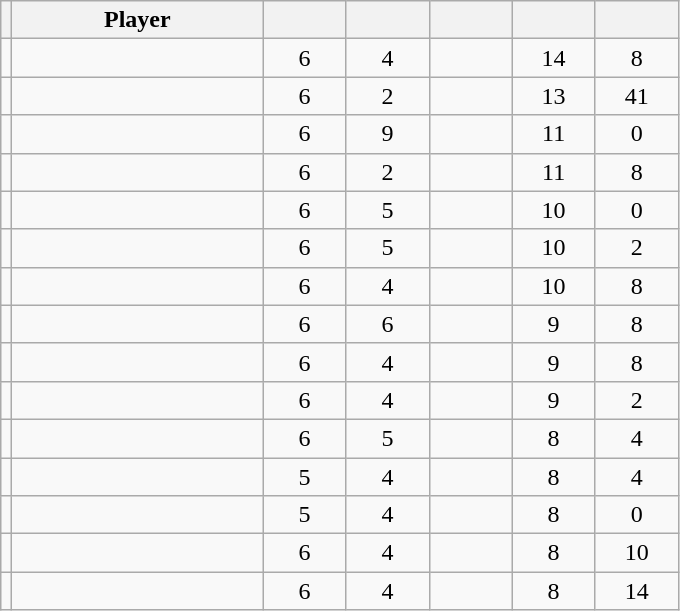<table class="wikitable sortable" style="text-align: center">
<tr>
<th></th>
<th style="width: 10em;">Player</th>
<th style="width: 3em;"></th>
<th style="width: 3em;"></th>
<th style="width: 3em;"></th>
<th style="width: 3em;"></th>
<th style="width: 3em;"></th>
</tr>
<tr>
<td></td>
<td align="left"></td>
<td>6</td>
<td>4</td>
<td></td>
<td>14</td>
<td>8</td>
</tr>
<tr>
<td></td>
<td align="left"></td>
<td>6</td>
<td>2</td>
<td></td>
<td>13</td>
<td>41</td>
</tr>
<tr>
<td></td>
<td align="left"></td>
<td>6</td>
<td>9</td>
<td></td>
<td>11</td>
<td>0</td>
</tr>
<tr>
<td></td>
<td align="left"></td>
<td>6</td>
<td>2</td>
<td></td>
<td>11</td>
<td>8</td>
</tr>
<tr>
<td></td>
<td align="left"></td>
<td>6</td>
<td>5</td>
<td></td>
<td>10</td>
<td>0</td>
</tr>
<tr>
<td></td>
<td align="left"></td>
<td>6</td>
<td>5</td>
<td></td>
<td>10</td>
<td>2</td>
</tr>
<tr>
<td></td>
<td align="left"></td>
<td>6</td>
<td>4</td>
<td></td>
<td>10</td>
<td>8</td>
</tr>
<tr>
<td></td>
<td align="left"></td>
<td>6</td>
<td>6</td>
<td></td>
<td>9</td>
<td>8</td>
</tr>
<tr>
<td></td>
<td align="left"></td>
<td>6</td>
<td>4</td>
<td></td>
<td>9</td>
<td>8</td>
</tr>
<tr>
<td></td>
<td align="left"></td>
<td>6</td>
<td>4</td>
<td></td>
<td>9</td>
<td>2</td>
</tr>
<tr>
<td></td>
<td align="left"></td>
<td>6</td>
<td>5</td>
<td></td>
<td>8</td>
<td>4</td>
</tr>
<tr>
<td></td>
<td align="left"></td>
<td>5</td>
<td>4</td>
<td></td>
<td>8</td>
<td>4</td>
</tr>
<tr>
<td></td>
<td align="left"></td>
<td>5</td>
<td>4</td>
<td></td>
<td>8</td>
<td>0</td>
</tr>
<tr>
<td></td>
<td align="left"></td>
<td>6</td>
<td>4</td>
<td></td>
<td>8</td>
<td>10</td>
</tr>
<tr>
<td></td>
<td align="left"></td>
<td>6</td>
<td>4</td>
<td></td>
<td>8</td>
<td>14</td>
</tr>
</table>
